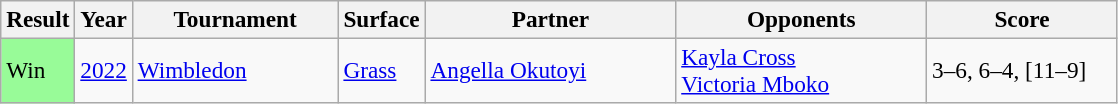<table class="wikitable" style=font-size:97%>
<tr>
<th>Result</th>
<th>Year</th>
<th width=130>Tournament</th>
<th>Surface</th>
<th width=160>Partner</th>
<th width=160>Opponents</th>
<th width=120>Score</th>
</tr>
<tr>
<td style="background:#98fb98;">Win</td>
<td><a href='#'>2022</a></td>
<td> <a href='#'>Wimbledon</a></td>
<td><a href='#'>Grass</a></td>
<td> <a href='#'>Angella Okutoyi</a></td>
<td> <a href='#'>Kayla Cross</a><br> <a href='#'>Victoria Mboko</a></td>
<td>3–6, 6–4, [11–9]</td>
</tr>
</table>
